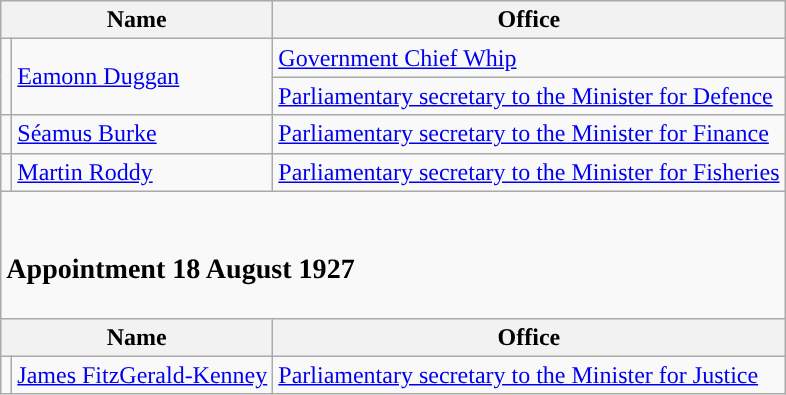<table class="wikitable">
<tr>
<th colspan="2">Name</th>
<th>Office</th>
</tr>
<tr>
<td rowspan="2" style="background-color: "></td>
<td rowspan="2"><a href='#'>Eamonn Duggan</a></td>
<td><a href='#'>Government Chief Whip</a></td>
</tr>
<tr>
<td><a href='#'>Parliamentary secretary to the Minister for Defence</a></td>
</tr>
<tr>
<td style="background-color: "></td>
<td><a href='#'>Séamus Burke</a></td>
<td><a href='#'>Parliamentary secretary to the Minister for Finance</a></td>
</tr>
<tr>
<td style="background-color: "></td>
<td><a href='#'>Martin Roddy</a></td>
<td><a href='#'>Parliamentary secretary to the Minister for Fisheries</a></td>
</tr>
<tr>
<td colspan=3><br><h3>Appointment 18 August 1927</h3></td>
</tr>
<tr>
<th colspan="2">Name</th>
<th>Office</th>
</tr>
<tr>
<td style="background-color: "></td>
<td><a href='#'>James FitzGerald-Kenney</a></td>
<td><a href='#'>Parliamentary secretary to the Minister for Justice</a></td>
</tr>
</table>
